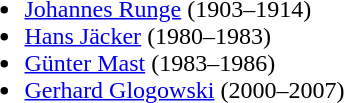<table>
<tr>
<td valign="top"><br><ul><li><a href='#'>Johannes Runge</a> (1903–1914)</li><li><a href='#'>Hans Jäcker</a> (1980–1983)</li><li><a href='#'>Günter Mast</a> (1983–1986)</li><li><a href='#'>Gerhard Glogowski</a> (2000–2007)</li></ul></td>
</tr>
</table>
